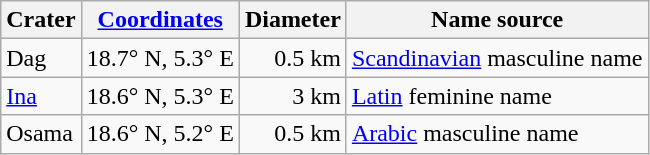<table class="wikitable">
<tr>
<th>Crater</th>
<th><a href='#'>Coordinates</a></th>
<th>Diameter</th>
<th>Name source</th>
</tr>
<tr>
<td>Dag</td>
<td>18.7° N, 5.3° E</td>
<td align="right">0.5 km</td>
<td><a href='#'>Scandinavian</a> masculine name</td>
</tr>
<tr>
<td><a href='#'>Ina</a></td>
<td>18.6° N, 5.3° E</td>
<td align="right">3 km</td>
<td><a href='#'>Latin</a> feminine name</td>
</tr>
<tr>
<td>Osama</td>
<td>18.6° N, 5.2° E</td>
<td align="right">0.5 km</td>
<td><a href='#'>Arabic</a> masculine name</td>
</tr>
</table>
